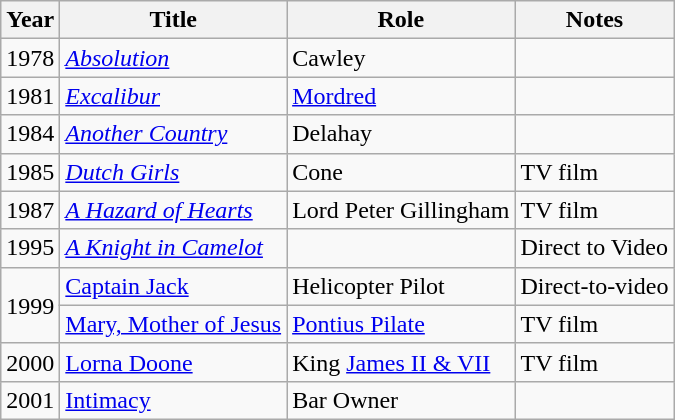<table class="wikitable">
<tr>
<th>Year</th>
<th>Title</th>
<th>Role</th>
<th>Notes</th>
</tr>
<tr>
<td>1978</td>
<td><em><a href='#'>Absolution</a></em></td>
<td>Cawley</td>
<td></td>
</tr>
<tr>
<td>1981</td>
<td><em><a href='#'>Excalibur</a></em></td>
<td><a href='#'>Mordred</a></td>
<td></td>
</tr>
<tr>
<td>1984</td>
<td><em><a href='#'>Another Country</a></em></td>
<td>Delahay</td>
<td></td>
</tr>
<tr>
<td>1985</td>
<td><em><a href='#'>Dutch Girls</a></em></td>
<td>Cone</td>
<td>TV film</td>
</tr>
<tr>
<td>1987</td>
<td><em><a href='#'>A Hazard of Hearts</a></em></td>
<td>Lord Peter Gillingham</td>
<td>TV film</td>
</tr>
<tr>
<td>1995</td>
<td><em><a href='#'>A Knight in Camelot</a></td>
<td></td>
<td>Direct to Video</td>
</tr>
<tr>
<td rowspan="2">1999</td>
<td></em><a href='#'>Captain Jack</a><em></td>
<td>Helicopter Pilot</td>
<td>Direct-to-video</td>
</tr>
<tr>
<td></em><a href='#'>Mary, Mother of Jesus</a><em></td>
<td><a href='#'>Pontius Pilate</a></td>
<td>TV film</td>
</tr>
<tr>
<td>2000</td>
<td></em><a href='#'>Lorna Doone</a><em></td>
<td>King <a href='#'>James II & VII</a></td>
<td>TV film</td>
</tr>
<tr>
<td>2001</td>
<td></em><a href='#'>Intimacy</a><em></td>
<td>Bar Owner</td>
<td></td>
</tr>
</table>
